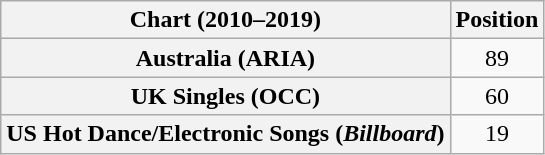<table class="wikitable sortable plainrowheaders" style="text-align:center">
<tr>
<th scope="col">Chart (2010–2019)</th>
<th scope="col">Position</th>
</tr>
<tr>
<th scope="row">Australia (ARIA)</th>
<td>89</td>
</tr>
<tr>
<th scope="row">UK Singles (OCC)</th>
<td>60</td>
</tr>
<tr>
<th scope="row">US Hot Dance/Electronic Songs (<em>Billboard</em>)</th>
<td>19</td>
</tr>
</table>
